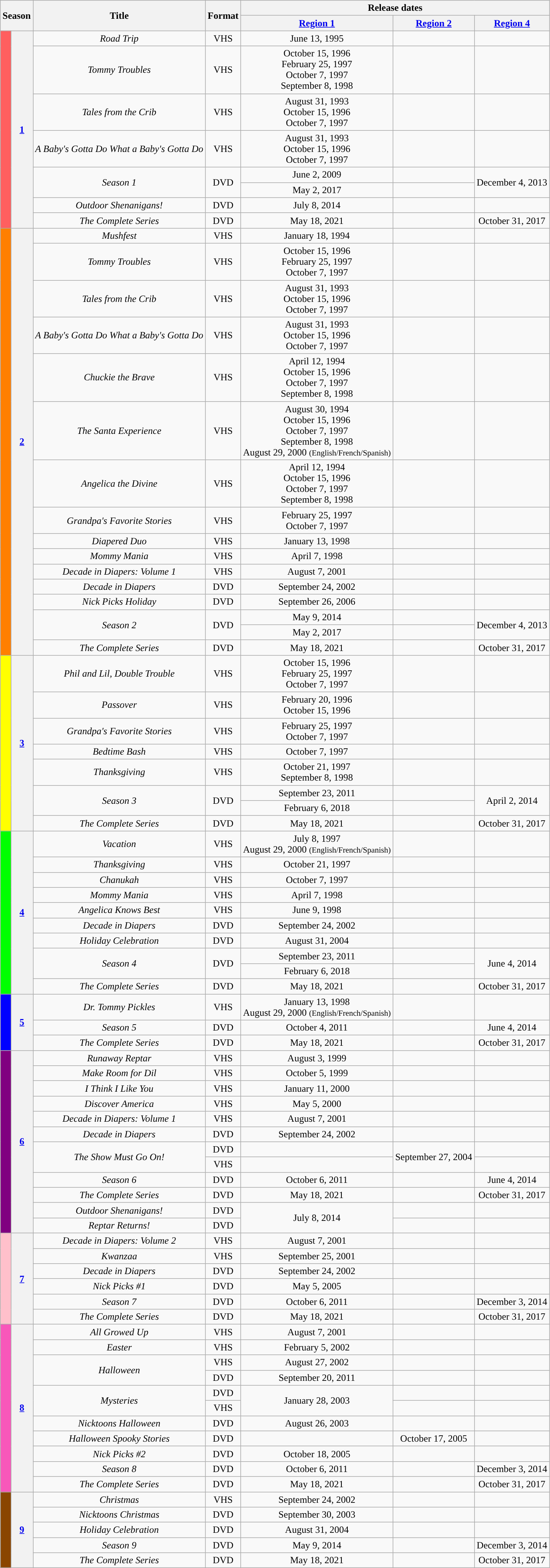<table class="wikitable sortable" style="text-align: center">
<tr>
<th colspan=2 rowspan=2>Season</th>
<th rowspan=2>Title</th>
<th rowspan=2>Format</th>
<th colspan=3>Release dates</th>
</tr>
<tr>
<th><a href='#'>Region 1</a></th>
<th><a href='#'>Region 2</a></th>
<th><a href='#'>Region 4</a></th>
</tr>
<tr>
<th rowspan=8 style="background:#FF5F5F"></th>
<th rowspan=8><a href='#'>1</a></th>
<td><em>Road Trip</em></td>
<td>VHS</td>
<td>June 13, 1995</td>
<td></td>
<td></td>
</tr>
<tr>
<td><em>Tommy Troubles</em></td>
<td>VHS</td>
<td>October 15, 1996<br>February 25, 1997<br>October 7, 1997<br>September 8, 1998</td>
<td></td>
<td></td>
</tr>
<tr>
<td><em>Tales from the Crib</em></td>
<td>VHS</td>
<td>August 31, 1993<br>October 15, 1996<br>October 7, 1997</td>
<td></td>
<td></td>
</tr>
<tr>
<td><em>A Baby's Gotta Do What a Baby's Gotta Do</em></td>
<td>VHS</td>
<td>August 31, 1993<br>October 15, 1996<br>October 7, 1997</td>
<td></td>
<td></td>
</tr>
<tr>
<td rowspan=2><em>Season 1</em></td>
<td rowspan=2>DVD</td>
<td>June 2, 2009</td>
<td></td>
<td rowspan=2>December 4, 2013</td>
</tr>
<tr>
<td>May 2, 2017</td>
<td></td>
</tr>
<tr>
<td><em>Outdoor Shenanigans!</em></td>
<td>DVD</td>
<td>July 8, 2014</td>
<td></td>
<td></td>
</tr>
<tr>
<td><em>The Complete Series</em></td>
<td>DVD</td>
<td>May 18, 2021</td>
<td></td>
<td>October 31, 2017</td>
</tr>
<tr>
<th rowspan=16 style="background:#FF7F00"></th>
<th rowspan=16><a href='#'>2</a></th>
<td><em>Mushfest</em></td>
<td>VHS</td>
<td>January 18, 1994</td>
<td></td>
<td></td>
</tr>
<tr>
<td><em>Tommy Troubles</em></td>
<td>VHS</td>
<td>October 15, 1996<br>February 25, 1997<br>October 7, 1997</td>
<td></td>
<td></td>
</tr>
<tr>
<td><em>Tales from the Crib</em></td>
<td>VHS</td>
<td>August 31, 1993<br>October 15, 1996<br>October 7, 1997</td>
<td></td>
<td></td>
</tr>
<tr>
<td><em>A Baby's Gotta Do What a Baby's Gotta Do</em></td>
<td>VHS</td>
<td>August 31, 1993<br>October 15, 1996<br>October 7, 1997</td>
<td></td>
<td></td>
</tr>
<tr>
<td><em>Chuckie the Brave</em></td>
<td>VHS</td>
<td>April 12, 1994<br>October 15, 1996<br>October 7, 1997<br>September 8, 1998</td>
<td></td>
<td></td>
</tr>
<tr>
<td><em>The Santa Experience</em></td>
<td>VHS</td>
<td>August 30, 1994<br>October 15, 1996<br>October 7, 1997<br>September 8, 1998<br>August 29, 2000 <small>(English/French/Spanish)</small></td>
<td></td>
<td></td>
</tr>
<tr>
<td><em>Angelica the Divine</em></td>
<td>VHS</td>
<td>April 12, 1994<br>October 15, 1996<br>October 7, 1997<br>September 8, 1998</td>
<td></td>
<td></td>
</tr>
<tr>
<td><em>Grandpa's Favorite Stories</em></td>
<td>VHS</td>
<td>February 25, 1997<br>October 7, 1997</td>
<td></td>
<td></td>
</tr>
<tr>
<td><em>Diapered Duo</em></td>
<td>VHS</td>
<td>January 13, 1998</td>
<td></td>
<td></td>
</tr>
<tr>
<td><em>Mommy Mania</em></td>
<td>VHS</td>
<td>April 7, 1998</td>
<td></td>
<td></td>
</tr>
<tr>
<td><em>Decade in Diapers: Volume 1</em></td>
<td>VHS</td>
<td>August 7, 2001</td>
<td></td>
<td></td>
</tr>
<tr>
<td><em>Decade in Diapers</em></td>
<td>DVD</td>
<td>September 24, 2002</td>
<td></td>
<td></td>
</tr>
<tr>
<td><em>Nick Picks Holiday</em></td>
<td>DVD</td>
<td>September 26, 2006</td>
<td></td>
<td></td>
</tr>
<tr>
<td rowspan=2><em>Season 2</em></td>
<td rowspan=2>DVD</td>
<td>May 9, 2014</td>
<td></td>
<td rowspan=2>December 4, 2013</td>
</tr>
<tr>
<td>May 2, 2017</td>
<td></td>
</tr>
<tr>
<td><em>The Complete Series</em></td>
<td>DVD</td>
<td>May 18, 2021</td>
<td></td>
<td>October 31, 2017</td>
</tr>
<tr>
<th rowspan=8 style="background:#FFFF00"></th>
<th rowspan=8><a href='#'>3</a></th>
<td><em>Phil and Lil, Double Trouble</em></td>
<td>VHS</td>
<td>October 15, 1996<br>February 25, 1997<br>October 7, 1997</td>
<td></td>
<td></td>
</tr>
<tr>
<td><em>Passover</em></td>
<td>VHS</td>
<td>February 20, 1996<br>October 15, 1996</td>
<td></td>
<td></td>
</tr>
<tr>
<td><em>Grandpa's Favorite Stories</em></td>
<td>VHS</td>
<td>February 25, 1997<br>October 7, 1997</td>
<td></td>
<td></td>
</tr>
<tr>
<td><em>Bedtime Bash</em></td>
<td>VHS</td>
<td>October 7, 1997</td>
<td></td>
<td></td>
</tr>
<tr>
<td><em>Thanksgiving</em></td>
<td>VHS</td>
<td>October 21, 1997<br>September 8, 1998</td>
<td></td>
<td></td>
</tr>
<tr>
<td rowspan=2><em>Season 3</em></td>
<td rowspan=2>DVD</td>
<td>September 23, 2011</td>
<td></td>
<td rowspan=2>April 2, 2014</td>
</tr>
<tr>
<td>February 6, 2018</td>
<td></td>
</tr>
<tr>
<td><em>The Complete Series</em></td>
<td>DVD</td>
<td>May 18, 2021</td>
<td></td>
<td>October 31, 2017</td>
</tr>
<tr>
<th rowspan=10 style="background:#00FF00"></th>
<th rowspan=10><a href='#'>4</a></th>
<td><em>Vacation</em></td>
<td>VHS</td>
<td>July 8, 1997<br>August 29, 2000 <small>(English/French/Spanish)</small></td>
<td></td>
<td></td>
</tr>
<tr>
<td><em>Thanksgiving</em></td>
<td>VHS</td>
<td>October 21, 1997</td>
<td></td>
<td></td>
</tr>
<tr>
<td><em>Chanukah</em></td>
<td>VHS</td>
<td>October 7, 1997</td>
<td></td>
<td></td>
</tr>
<tr>
<td><em>Mommy Mania</em></td>
<td>VHS</td>
<td>April 7, 1998</td>
<td></td>
<td></td>
</tr>
<tr>
<td><em>Angelica Knows Best</em></td>
<td>VHS</td>
<td>June 9, 1998</td>
<td></td>
<td></td>
</tr>
<tr>
<td><em>Decade in Diapers</em></td>
<td>DVD</td>
<td>September 24, 2002</td>
<td></td>
<td></td>
</tr>
<tr>
<td><em>Holiday Celebration</em></td>
<td>DVD</td>
<td>August 31, 2004</td>
<td></td>
<td></td>
</tr>
<tr>
<td rowspan=2><em>Season 4</em></td>
<td rowspan=2>DVD</td>
<td>September 23, 2011</td>
<td></td>
<td rowspan=2>June 4, 2014</td>
</tr>
<tr>
<td>February 6, 2018</td>
<td></td>
</tr>
<tr>
<td><em>The Complete Series</em></td>
<td>DVD</td>
<td>May 18, 2021</td>
<td></td>
<td>October 31, 2017</td>
</tr>
<tr>
<th rowspan=3 style="background:#0000FF"></th>
<th rowspan=3><a href='#'>5</a></th>
<td><em>Dr. Tommy Pickles</em></td>
<td>VHS</td>
<td>January 13, 1998<br>August 29, 2000 <small>(English/French/Spanish)</small></td>
<td></td>
<td></td>
</tr>
<tr>
<td><em>Season 5</em></td>
<td>DVD</td>
<td>October 4, 2011</td>
<td></td>
<td>June 4, 2014</td>
</tr>
<tr>
<td><em>The Complete Series</em></td>
<td>DVD</td>
<td>May 18, 2021</td>
<td></td>
<td>October 31, 2017</td>
</tr>
<tr>
<th rowspan=12 style="background:#800080"></th>
<th rowspan=12><a href='#'>6</a></th>
<td><em>Runaway Reptar</em></td>
<td>VHS</td>
<td>August 3, 1999</td>
<td></td>
<td></td>
</tr>
<tr>
<td><em>Make Room for Dil</em></td>
<td>VHS</td>
<td>October 5, 1999</td>
<td></td>
<td></td>
</tr>
<tr>
<td><em>I Think I Like You</em></td>
<td>VHS</td>
<td>January 11, 2000</td>
<td></td>
<td></td>
</tr>
<tr>
<td><em>Discover America</em></td>
<td>VHS</td>
<td>May 5, 2000</td>
<td></td>
<td></td>
</tr>
<tr>
<td><em>Decade in Diapers: Volume 1</em></td>
<td>VHS</td>
<td>August 7, 2001</td>
<td></td>
<td></td>
</tr>
<tr>
<td><em>Decade in Diapers</em></td>
<td>DVD</td>
<td>September 24, 2002</td>
<td></td>
<td></td>
</tr>
<tr>
<td rowspan=2><em>The Show Must Go On!</em></td>
<td>DVD</td>
<td></td>
<td rowspan=2>September 27, 2004</td>
<td></td>
</tr>
<tr>
<td>VHS</td>
<td></td>
<td></td>
</tr>
<tr>
<td><em>Season 6</em></td>
<td>DVD</td>
<td>October 6, 2011</td>
<td></td>
<td>June 4, 2014</td>
</tr>
<tr>
<td><em>The Complete Series</em></td>
<td>DVD</td>
<td>May 18, 2021</td>
<td></td>
<td>October 31, 2017</td>
</tr>
<tr>
<td><em>Outdoor Shenanigans!</em></td>
<td>DVD</td>
<td rowspan=2>July 8, 2014</td>
<td></td>
<td></td>
</tr>
<tr>
<td><em>Reptar Returns!</em></td>
<td>DVD</td>
<td></td>
<td></td>
</tr>
<tr>
<th rowspan=6 style="background:#FFC0CB"></th>
<th rowspan=6><a href='#'>7</a></th>
<td><em>Decade in Diapers: Volume 2</em></td>
<td>VHS</td>
<td>August 7, 2001</td>
<td></td>
<td></td>
</tr>
<tr>
<td><em>Kwanzaa</em></td>
<td>VHS</td>
<td>September 25, 2001</td>
<td></td>
<td></td>
</tr>
<tr>
<td><em>Decade in Diapers</em></td>
<td>DVD</td>
<td>September 24, 2002</td>
<td></td>
<td></td>
</tr>
<tr>
<td><em>Nick Picks #1</em></td>
<td>DVD</td>
<td>May 5, 2005</td>
<td></td>
<td></td>
</tr>
<tr>
<td><em>Season 7</em></td>
<td>DVD</td>
<td>October 6, 2011</td>
<td></td>
<td>December 3, 2014</td>
</tr>
<tr>
<td><em>The Complete Series</em></td>
<td>DVD</td>
<td>May 18, 2021</td>
<td></td>
<td>October 31, 2017</td>
</tr>
<tr>
<th rowspan=11 style="background:#F857BA"></th>
<th rowspan=11><a href='#'>8</a></th>
<td><em>All Growed Up</em></td>
<td>VHS</td>
<td>August 7, 2001</td>
<td></td>
<td></td>
</tr>
<tr>
<td><em>Easter</em></td>
<td>VHS</td>
<td>February 5, 2002</td>
<td></td>
<td></td>
</tr>
<tr>
<td rowspan=2><em>Halloween</em></td>
<td>VHS</td>
<td>August 27, 2002</td>
<td></td>
<td></td>
</tr>
<tr>
<td>DVD</td>
<td>September 20, 2011</td>
<td></td>
<td></td>
</tr>
<tr>
<td rowspan=2><em>Mysteries</em></td>
<td>DVD</td>
<td rowspan=2>January 28, 2003</td>
<td></td>
<td></td>
</tr>
<tr>
<td>VHS</td>
<td></td>
<td></td>
</tr>
<tr>
<td><em>Nicktoons Halloween</em></td>
<td>DVD</td>
<td>August 26, 2003</td>
<td></td>
<td></td>
</tr>
<tr>
<td><em>Halloween Spooky Stories</em></td>
<td>DVD</td>
<td></td>
<td>October 17, 2005</td>
<td></td>
</tr>
<tr>
<td><em>Nick Picks #2</em></td>
<td>DVD</td>
<td>October 18, 2005</td>
<td></td>
<td></td>
</tr>
<tr>
<td><em>Season 8</em></td>
<td>DVD</td>
<td>October 6, 2011</td>
<td></td>
<td>December 3, 2014</td>
</tr>
<tr>
<td><em>The Complete Series</em></td>
<td>DVD</td>
<td>May 18, 2021</td>
<td></td>
<td>October 31, 2017</td>
</tr>
<tr>
<th rowspan=18 style="background:#8A4500"></th>
<th rowspan=18><a href='#'>9</a></th>
<td><em>Christmas</em></td>
<td>VHS</td>
<td>September 24, 2002</td>
<td></td>
<td></td>
</tr>
<tr>
<td><em>Nicktoons Christmas</em></td>
<td>DVD</td>
<td>September 30, 2003</td>
<td></td>
<td></td>
</tr>
<tr>
<td><em>Holiday Celebration</em></td>
<td>DVD</td>
<td>August 31, 2004</td>
<td></td>
<td></td>
</tr>
<tr>
<td><em>Season 9</em></td>
<td>DVD</td>
<td>May 9, 2014</td>
<td></td>
<td>December 3, 2014</td>
</tr>
<tr>
<td><em>The Complete Series </em></td>
<td>DVD</td>
<td>May 18, 2021</td>
<td></td>
<td>October 31, 2017</td>
</tr>
</table>
